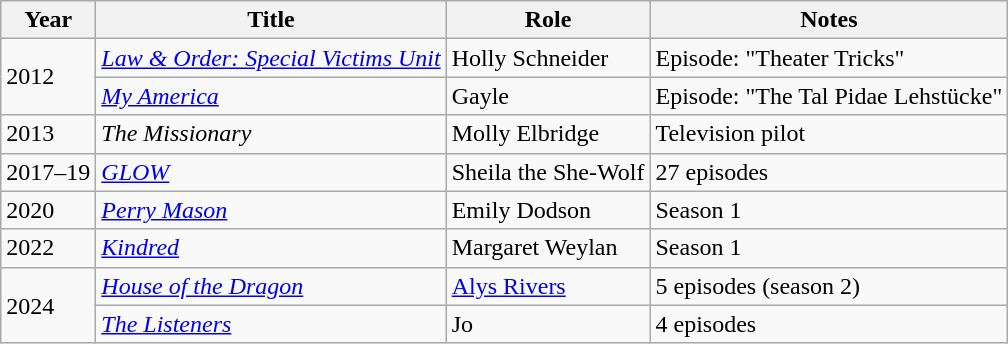<table class="wikitable sortable">
<tr>
<th>Year</th>
<th>Title</th>
<th>Role</th>
<th class="unsortable">Notes</th>
</tr>
<tr>
<td rowspan=2>2012</td>
<td><em><a href='#'>Law & Order: Special Victims Unit</a></em></td>
<td>Holly Schneider</td>
<td>Episode: "Theater Tricks"</td>
</tr>
<tr>
<td><em><a href='#'>My America</a></em></td>
<td>Gayle</td>
<td>Episode: "The Tal Pidae Lehstücke"</td>
</tr>
<tr>
<td>2013</td>
<td><em>The Missionary</em></td>
<td>Molly Elbridge</td>
<td>Television pilot</td>
</tr>
<tr>
<td>2017–19</td>
<td><em><a href='#'>GLOW</a></em></td>
<td>Sheila the She-Wolf</td>
<td>27 episodes</td>
</tr>
<tr>
<td>2020</td>
<td><em><a href='#'>Perry Mason</a></em></td>
<td>Emily Dodson</td>
<td>Season 1</td>
</tr>
<tr>
<td>2022</td>
<td><em><a href='#'>Kindred</a> </em></td>
<td>Margaret Weylan</td>
<td>Season 1</td>
</tr>
<tr>
<td rowspan=2>2024</td>
<td><em><a href='#'>House of the Dragon</a></em></td>
<td><a href='#'>Alys Rivers</a></td>
<td>5 episodes (season 2)</td>
</tr>
<tr>
<td><em><a href='#'>The Listeners</a></em></td>
<td>Jo</td>
<td>4 episodes</td>
</tr>
</table>
